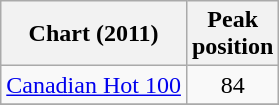<table class="wikitable">
<tr>
<th>Chart (2011)</th>
<th>Peak<br>position</th>
</tr>
<tr>
<td><a href='#'>Canadian Hot 100</a></td>
<td align="center">84</td>
</tr>
<tr>
</tr>
</table>
